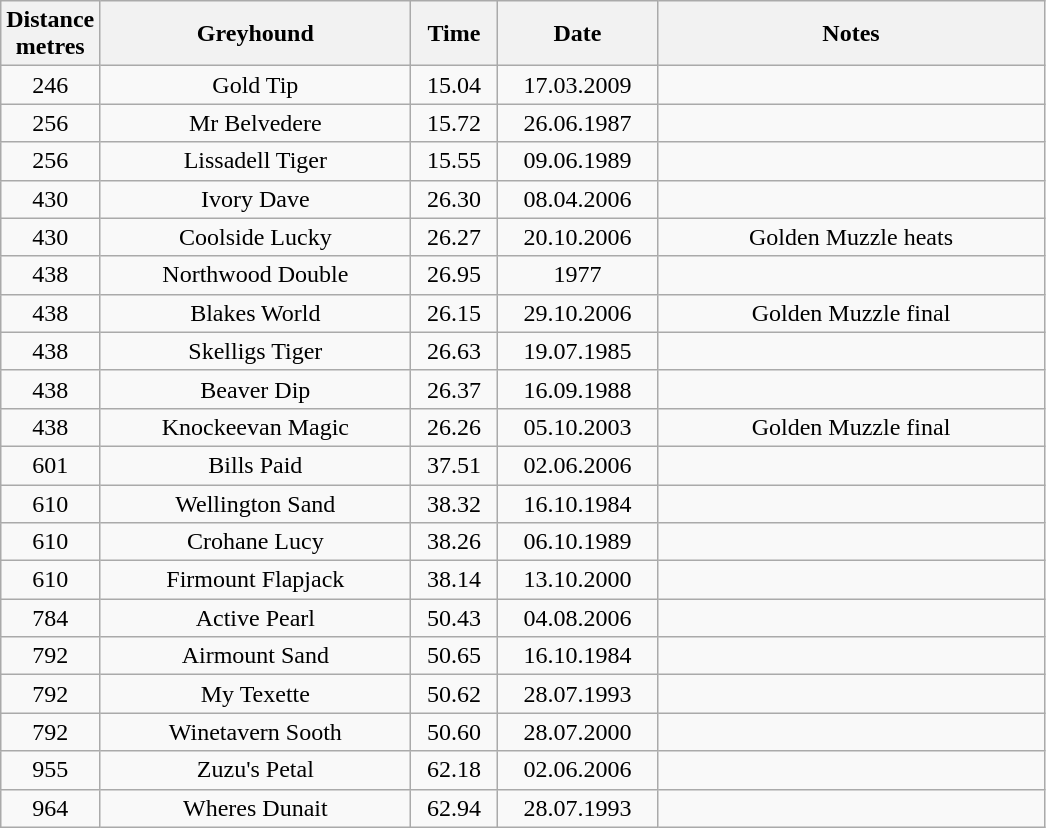<table class="wikitable" style="font-size: 100%">
<tr>
<th width=50>Distance <br>metres</th>
<th width=200>Greyhound</th>
<th width=50>Time</th>
<th width=100>Date</th>
<th width=250>Notes</th>
</tr>
<tr align=center>
<td>246</td>
<td>Gold Tip</td>
<td>15.04</td>
<td>17.03.2009</td>
<td></td>
</tr>
<tr align=center>
<td>256</td>
<td>Mr Belvedere</td>
<td>15.72</td>
<td>26.06.1987</td>
<td></td>
</tr>
<tr align=center>
<td>256</td>
<td>Lissadell Tiger</td>
<td>15.55</td>
<td>09.06.1989</td>
<td></td>
</tr>
<tr align=center>
<td>430</td>
<td>Ivory Dave</td>
<td>26.30</td>
<td>08.04.2006</td>
<td></td>
</tr>
<tr align=center>
<td>430</td>
<td>Coolside Lucky</td>
<td>26.27</td>
<td>20.10.2006</td>
<td>Golden Muzzle heats</td>
</tr>
<tr align=center>
<td>438</td>
<td>Northwood Double</td>
<td>26.95</td>
<td>1977</td>
<td></td>
</tr>
<tr align=center>
<td>438</td>
<td>Blakes World</td>
<td>26.15</td>
<td>29.10.2006</td>
<td>Golden Muzzle final</td>
</tr>
<tr align=center>
<td>438</td>
<td>Skelligs Tiger</td>
<td>26.63</td>
<td>19.07.1985</td>
<td></td>
</tr>
<tr align=center>
<td>438</td>
<td>Beaver Dip</td>
<td>26.37</td>
<td>16.09.1988</td>
<td></td>
</tr>
<tr align=center>
<td>438</td>
<td>Knockeevan Magic</td>
<td>26.26</td>
<td>05.10.2003</td>
<td>Golden Muzzle final</td>
</tr>
<tr align=center>
<td>601</td>
<td>Bills Paid</td>
<td>37.51</td>
<td>02.06.2006</td>
<td></td>
</tr>
<tr align=center>
<td>610</td>
<td>Wellington Sand</td>
<td>38.32</td>
<td>16.10.1984</td>
<td></td>
</tr>
<tr align=center>
<td>610</td>
<td>Crohane Lucy</td>
<td>38.26</td>
<td>06.10.1989</td>
<td></td>
</tr>
<tr align=center>
<td>610</td>
<td>Firmount Flapjack</td>
<td>38.14</td>
<td>13.10.2000</td>
<td></td>
</tr>
<tr align=center>
<td>784</td>
<td>Active Pearl</td>
<td>50.43</td>
<td>04.08.2006</td>
<td></td>
</tr>
<tr align=center>
<td>792</td>
<td>Airmount Sand</td>
<td>50.65</td>
<td>16.10.1984</td>
<td></td>
</tr>
<tr align=center>
<td>792</td>
<td>My Texette</td>
<td>50.62</td>
<td>28.07.1993</td>
<td></td>
</tr>
<tr align=center>
<td>792</td>
<td>Winetavern Sooth</td>
<td>50.60</td>
<td>28.07.2000</td>
<td></td>
</tr>
<tr align=center>
<td>955</td>
<td>Zuzu's Petal</td>
<td>62.18</td>
<td>02.06.2006</td>
<td></td>
</tr>
<tr align=center>
<td>964</td>
<td>Wheres Dunait</td>
<td>62.94</td>
<td>28.07.1993</td>
<td></td>
</tr>
</table>
